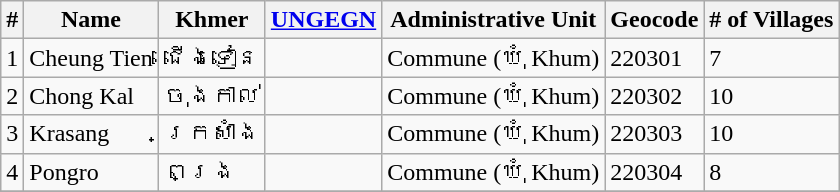<table class="wikitable sortable">
<tr>
<th>#</th>
<th>Name</th>
<th>Khmer</th>
<th><a href='#'>UNGEGN</a></th>
<th>Administrative Unit</th>
<th>Geocode</th>
<th># of Villages</th>
</tr>
<tr>
<td>1</td>
<td>Cheung Tien</td>
<td>ជើងទៀន</td>
<td></td>
<td>Commune (ឃុំ Khum)</td>
<td>220301</td>
<td>7</td>
</tr>
<tr>
<td>2</td>
<td>Chong Kal</td>
<td>ចុងកាល់</td>
<td></td>
<td>Commune (ឃុំ Khum)</td>
<td>220302</td>
<td>10</td>
</tr>
<tr>
<td>3</td>
<td>Krasang</td>
<td>ក្រសាំង</td>
<td></td>
<td>Commune (ឃុំ Khum)</td>
<td>220303</td>
<td>10</td>
</tr>
<tr>
<td>4</td>
<td>Pongro</td>
<td>ពង្រ</td>
<td></td>
<td>Commune (ឃុំ Khum)</td>
<td>220304</td>
<td>8</td>
</tr>
<tr>
</tr>
</table>
